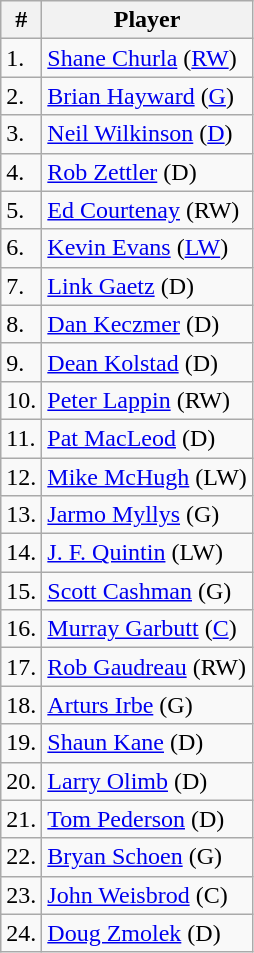<table class="wikitable">
<tr>
<th bgcolor="#DDDDFF">#</th>
<th bgcolor="#DDDDFF">Player</th>
</tr>
<tr>
<td>1.</td>
<td><a href='#'>Shane Churla</a> (<a href='#'>RW</a>)</td>
</tr>
<tr>
<td>2.</td>
<td><a href='#'>Brian Hayward</a> (<a href='#'>G</a>)</td>
</tr>
<tr>
<td>3.</td>
<td><a href='#'>Neil Wilkinson</a> (<a href='#'>D</a>)</td>
</tr>
<tr>
<td>4.</td>
<td><a href='#'>Rob Zettler</a> (D)</td>
</tr>
<tr>
<td>5.</td>
<td><a href='#'>Ed Courtenay</a> (RW)</td>
</tr>
<tr>
<td>6.</td>
<td><a href='#'>Kevin Evans</a> (<a href='#'>LW</a>)</td>
</tr>
<tr>
<td>7.</td>
<td><a href='#'>Link Gaetz</a> (D)</td>
</tr>
<tr>
<td>8.</td>
<td><a href='#'>Dan Keczmer</a> (D)</td>
</tr>
<tr>
<td>9.</td>
<td><a href='#'>Dean Kolstad</a> (D)</td>
</tr>
<tr>
<td>10.</td>
<td><a href='#'>Peter Lappin</a> (RW)</td>
</tr>
<tr>
<td>11.</td>
<td><a href='#'>Pat MacLeod</a> (D)</td>
</tr>
<tr>
<td>12.</td>
<td><a href='#'>Mike McHugh</a> (LW)</td>
</tr>
<tr>
<td>13.</td>
<td><a href='#'>Jarmo Myllys</a> (G)</td>
</tr>
<tr>
<td>14.</td>
<td><a href='#'>J. F. Quintin</a> (LW)</td>
</tr>
<tr>
<td>15.</td>
<td><a href='#'>Scott Cashman</a> (G)</td>
</tr>
<tr>
<td>16.</td>
<td><a href='#'>Murray Garbutt</a> (<a href='#'>C</a>)</td>
</tr>
<tr>
<td>17.</td>
<td><a href='#'>Rob Gaudreau</a> (RW)</td>
</tr>
<tr>
<td>18.</td>
<td><a href='#'>Arturs Irbe</a> (G)</td>
</tr>
<tr>
<td>19.</td>
<td><a href='#'>Shaun Kane</a> (D)</td>
</tr>
<tr>
<td>20.</td>
<td><a href='#'>Larry Olimb</a> (D)</td>
</tr>
<tr>
<td>21.</td>
<td><a href='#'>Tom Pederson</a> (D)</td>
</tr>
<tr>
<td>22.</td>
<td><a href='#'>Bryan Schoen</a> (G)</td>
</tr>
<tr>
<td>23.</td>
<td><a href='#'>John Weisbrod</a> (C)</td>
</tr>
<tr>
<td>24.</td>
<td><a href='#'>Doug Zmolek</a> (D)</td>
</tr>
</table>
